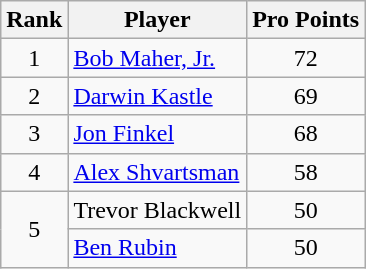<table class="wikitable">
<tr>
<th>Rank</th>
<th>Player</th>
<th>Pro Points</th>
</tr>
<tr>
<td align=center>1</td>
<td> <a href='#'>Bob Maher, Jr.</a></td>
<td align=center>72</td>
</tr>
<tr>
<td align=center>2</td>
<td> <a href='#'>Darwin Kastle</a></td>
<td align=center>69</td>
</tr>
<tr>
<td align=center>3</td>
<td> <a href='#'>Jon Finkel</a></td>
<td align=center>68</td>
</tr>
<tr>
<td align=center>4</td>
<td> <a href='#'>Alex Shvartsman</a></td>
<td align=center>58</td>
</tr>
<tr>
<td style="text-align:center;" rowspan="2">5</td>
<td> Trevor Blackwell</td>
<td align=center>50</td>
</tr>
<tr>
<td> <a href='#'>Ben Rubin</a></td>
<td align=center>50</td>
</tr>
</table>
